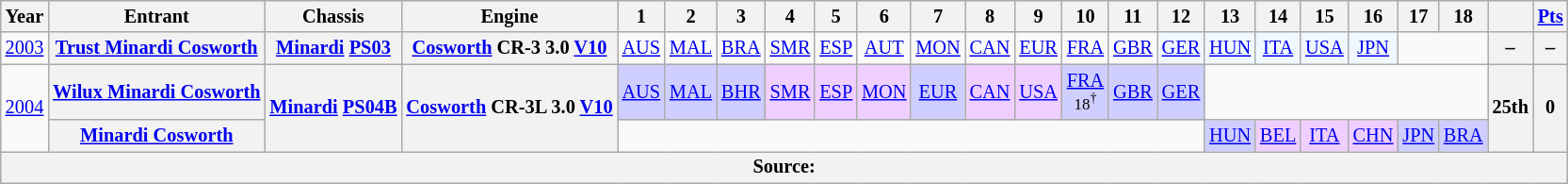<table class="wikitable" style="text-align:center; font-size:85%">
<tr>
<th>Year</th>
<th>Entrant</th>
<th>Chassis</th>
<th>Engine</th>
<th>1</th>
<th>2</th>
<th>3</th>
<th>4</th>
<th>5</th>
<th>6</th>
<th>7</th>
<th>8</th>
<th>9</th>
<th>10</th>
<th>11</th>
<th>12</th>
<th>13</th>
<th>14</th>
<th>15</th>
<th>16</th>
<th>17</th>
<th>18</th>
<th></th>
<th><a href='#'>Pts</a></th>
</tr>
<tr>
<td><a href='#'>2003</a></td>
<th nowrap><a href='#'>Trust Minardi Cosworth</a></th>
<th nowrap><a href='#'>Minardi</a> <a href='#'>PS03</a></th>
<th nowrap><a href='#'>Cosworth</a> CR-3 3.0 <a href='#'>V10</a></th>
<td><a href='#'>AUS</a></td>
<td><a href='#'>MAL</a></td>
<td><a href='#'>BRA</a></td>
<td><a href='#'>SMR</a></td>
<td><a href='#'>ESP</a></td>
<td><a href='#'>AUT</a></td>
<td><a href='#'>MON</a></td>
<td><a href='#'>CAN</a></td>
<td><a href='#'>EUR</a></td>
<td><a href='#'>FRA</a></td>
<td><a href='#'>GBR</a></td>
<td style="background:#f0f8ff;"><a href='#'>GER</a><br></td>
<td style="background:#f0f8ff;"><a href='#'>HUN</a><br></td>
<td style="background:#f0f8ff;"><a href='#'>ITA</a><br></td>
<td style="background:#f0f8ff;"><a href='#'>USA</a><br></td>
<td style="background:#f0f8ff;"><a href='#'>JPN</a><br></td>
<td colspan=2></td>
<th>–</th>
<th>–</th>
</tr>
<tr>
<td rowspan="2"><a href='#'>2004</a></td>
<th nowrap><a href='#'>Wilux Minardi Cosworth</a></th>
<th rowspan="2" nowrap><a href='#'>Minardi</a> <a href='#'>PS04B</a></th>
<th rowspan="2" nowrap><a href='#'>Cosworth</a> CR-3L 3.0 <a href='#'>V10</a></th>
<td style="background:#cfcfff;"><a href='#'>AUS</a><br></td>
<td style="background:#cfcfff;"><a href='#'>MAL</a><br></td>
<td style="background:#cfcfff;"><a href='#'>BHR</a><br></td>
<td style="background:#efcfff;"><a href='#'>SMR</a><br></td>
<td style="background:#efcfff;"><a href='#'>ESP</a><br></td>
<td style="background:#efcfff;"><a href='#'>MON</a><br></td>
<td style="background:#cfcfff;"><a href='#'>EUR</a><br></td>
<td style="background:#efcfff;"><a href='#'>CAN</a><br></td>
<td style="background:#efcfff;"><a href='#'>USA</a><br></td>
<td style="background:#cfcfff;"><a href='#'>FRA</a><br><small>18<sup>†</sup></small></td>
<td style="background:#cfcfff;"><a href='#'>GBR</a><br></td>
<td style="background:#cfcfff;"><a href='#'>GER</a><br></td>
<td colspan=6></td>
<th rowspan="2">25th</th>
<th rowspan="2">0</th>
</tr>
<tr>
<th nowrap><a href='#'>Minardi Cosworth</a></th>
<td colspan=12></td>
<td style="background:#cfcfff;"><a href='#'>HUN</a><br></td>
<td style="background:#efcfff;"><a href='#'>BEL</a><br></td>
<td style="background:#efcfff;"><a href='#'>ITA</a><br></td>
<td style="background:#efcfff;"><a href='#'>CHN</a><br></td>
<td style="background:#cfcfff;"><a href='#'>JPN</a><br></td>
<td style="background:#cfcfff;"><a href='#'>BRA</a><br></td>
</tr>
<tr>
<th colspan="24">Source:</th>
</tr>
</table>
